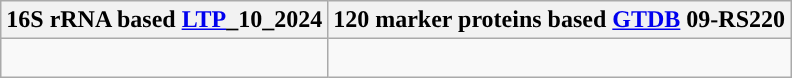<table class="wikitable">
<tr>
<th colspan=1>16S rRNA based <a href='#'>LTP</a>_10_2024</th>
<th colspan=1>120 marker proteins based <a href='#'>GTDB</a> 09-RS220</th>
</tr>
<tr>
<td style="vertical-align:top"><br>
</td>
<td><br></td>
</tr>
</table>
